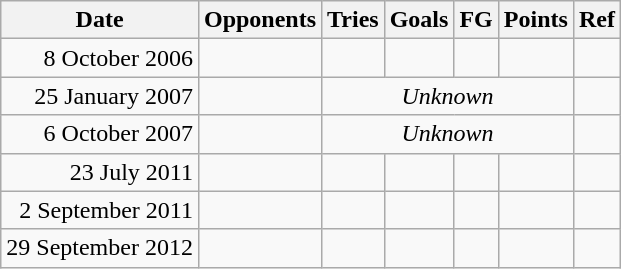<table class="wikitable">
<tr>
<th>Date</th>
<th>Opponents</th>
<th>Tries</th>
<th>Goals</th>
<th>FG</th>
<th>Points</th>
<th>Ref</th>
</tr>
<tr>
<td align=right>8 October 2006</td>
<td></td>
<td></td>
<td></td>
<td></td>
<td></td>
<td></td>
</tr>
<tr>
<td align=right>25 January 2007</td>
<td></td>
<td colspan="4" style="text-align:center;"><em>Unknown</em></td>
<td></td>
</tr>
<tr>
<td align=right>6 October 2007</td>
<td></td>
<td colspan="4" style="text-align:center;"><em>Unknown</em></td>
<td></td>
</tr>
<tr>
<td align=right>23 July 2011</td>
<td></td>
<td></td>
<td></td>
<td></td>
<td></td>
<td></td>
</tr>
<tr>
<td align=right>2 September 2011</td>
<td></td>
<td></td>
<td></td>
<td></td>
<td></td>
<td></td>
</tr>
<tr>
<td align=right>29 September 2012</td>
<td></td>
<td></td>
<td></td>
<td></td>
<td></td>
<td></td>
</tr>
</table>
